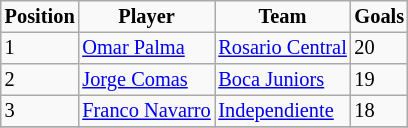<table border="2" cellpadding="2" cellspacing="0" style="margin: 0; background: #f9f9f9; border: 1px #aaa solid; border-collapse: collapse; font-size: 85%;">
<tr>
<th>Position</th>
<th>Player</th>
<th>Team</th>
<th>Goals</th>
</tr>
<tr>
<td>1</td>
<td><a href='#'>Omar Palma</a></td>
<td><a href='#'>Rosario Central</a></td>
<td>20</td>
</tr>
<tr>
<td>2</td>
<td><a href='#'>Jorge Comas</a></td>
<td><a href='#'>Boca Juniors</a></td>
<td>19</td>
</tr>
<tr>
<td>3</td>
<td><a href='#'>Franco Navarro</a></td>
<td><a href='#'>Independiente</a></td>
<td>18</td>
</tr>
<tr>
</tr>
</table>
